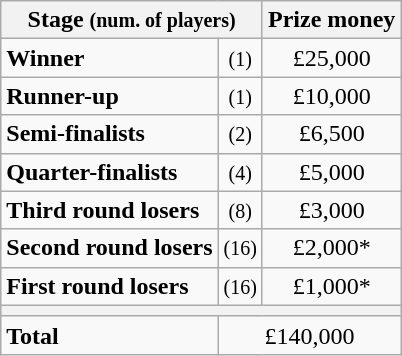<table class="wikitable">
<tr>
<th colspan=2>Stage <small>(num. of players)</small></th>
<th>Prize money</th>
</tr>
<tr>
<td><strong>Winner</strong></td>
<td align=center><small>(1)</small></td>
<td align=center>£25,000</td>
</tr>
<tr>
<td><strong>Runner-up</strong></td>
<td align=center><small>(1)</small></td>
<td align=center>£10,000</td>
</tr>
<tr>
<td><strong>Semi-finalists</strong></td>
<td align=center><small>(2)</small></td>
<td align=center>£6,500</td>
</tr>
<tr>
<td><strong>Quarter-finalists</strong></td>
<td align=center><small>(4)</small></td>
<td align=center>£5,000</td>
</tr>
<tr>
<td><strong>Third round losers</strong></td>
<td align=center><small>(8)</small></td>
<td align=center>£3,000</td>
</tr>
<tr>
<td><strong>Second round losers</strong></td>
<td align=center><small>(16)</small></td>
<td align=center>£2,000*</td>
</tr>
<tr>
<td><strong>First round losers</strong></td>
<td align=center><small>(16)</small></td>
<td align=center>£1,000*</td>
</tr>
<tr>
<th colspan=3></th>
</tr>
<tr>
<td><strong>Total</strong></td>
<td align=center colspan=2>£140,000</td>
</tr>
</table>
